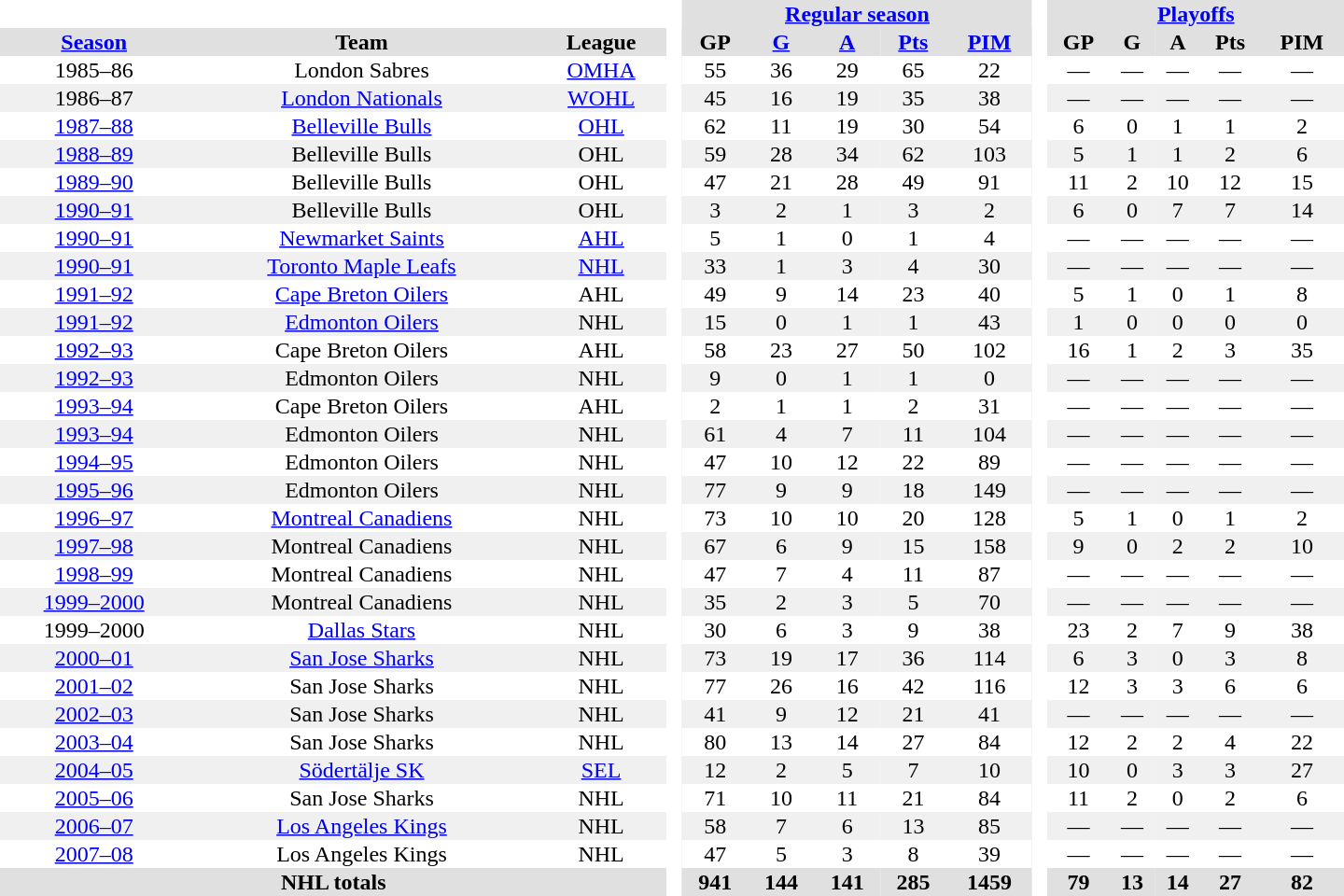<table border="0" cellpadding="1" cellspacing="0" style="text-align:center; width:60em;">
<tr style="background:#e0e0e0;">
<th colspan="3"  bgcolor="#ffffff"> </th>
<th rowspan="99" bgcolor="#ffffff"> </th>
<th colspan="5"><a href='#'>Regular season</a></th>
<th rowspan="99" bgcolor="#ffffff"> </th>
<th colspan="5"><a href='#'>Playoffs</a></th>
</tr>
<tr style="background:#e0e0e0;">
<th><a href='#'>Season</a></th>
<th>Team</th>
<th>League</th>
<th>GP</th>
<th><a href='#'>G</a></th>
<th><a href='#'>A</a></th>
<th><a href='#'>Pts</a></th>
<th><a href='#'>PIM</a></th>
<th>GP</th>
<th>G</th>
<th>A</th>
<th>Pts</th>
<th>PIM</th>
</tr>
<tr>
<td>1985–86</td>
<td>London Sabres</td>
<td><a href='#'>OMHA</a></td>
<td>55</td>
<td>36</td>
<td>29</td>
<td>65</td>
<td>22</td>
<td>—</td>
<td>—</td>
<td>—</td>
<td>—</td>
<td>—</td>
</tr>
<tr style="background:#f0f0f0;">
<td>1986–87</td>
<td><a href='#'>London Nationals</a></td>
<td><a href='#'>WOHL</a></td>
<td>45</td>
<td>16</td>
<td>19</td>
<td>35</td>
<td>38</td>
<td>—</td>
<td>—</td>
<td>—</td>
<td>—</td>
<td>—</td>
</tr>
<tr>
<td><a href='#'>1987–88</a></td>
<td><a href='#'>Belleville Bulls</a></td>
<td><a href='#'>OHL</a></td>
<td>62</td>
<td>11</td>
<td>19</td>
<td>30</td>
<td>54</td>
<td>6</td>
<td>0</td>
<td>1</td>
<td>1</td>
<td>2</td>
</tr>
<tr style="background:#f0f0f0;">
<td><a href='#'>1988–89</a></td>
<td>Belleville Bulls</td>
<td>OHL</td>
<td>59</td>
<td>28</td>
<td>34</td>
<td>62</td>
<td>103</td>
<td>5</td>
<td>1</td>
<td>1</td>
<td>2</td>
<td>6</td>
</tr>
<tr>
<td><a href='#'>1989–90</a></td>
<td>Belleville Bulls</td>
<td>OHL</td>
<td>47</td>
<td>21</td>
<td>28</td>
<td>49</td>
<td>91</td>
<td>11</td>
<td>2</td>
<td>10</td>
<td>12</td>
<td>15</td>
</tr>
<tr style="background:#f0f0f0;">
<td><a href='#'>1990–91</a></td>
<td>Belleville Bulls</td>
<td>OHL</td>
<td>3</td>
<td>2</td>
<td>1</td>
<td>3</td>
<td>2</td>
<td>6</td>
<td>0</td>
<td>7</td>
<td>7</td>
<td>14</td>
</tr>
<tr>
<td><a href='#'>1990–91</a></td>
<td><a href='#'>Newmarket Saints</a></td>
<td><a href='#'>AHL</a></td>
<td>5</td>
<td>1</td>
<td>0</td>
<td>1</td>
<td>4</td>
<td>—</td>
<td>—</td>
<td>—</td>
<td>—</td>
<td>—</td>
</tr>
<tr style="background:#f0f0f0;">
<td><a href='#'>1990–91</a></td>
<td><a href='#'>Toronto Maple Leafs</a></td>
<td><a href='#'>NHL</a></td>
<td>33</td>
<td>1</td>
<td>3</td>
<td>4</td>
<td>30</td>
<td>—</td>
<td>—</td>
<td>—</td>
<td>—</td>
<td>—</td>
</tr>
<tr>
<td><a href='#'>1991–92</a></td>
<td><a href='#'>Cape Breton Oilers</a></td>
<td>AHL</td>
<td>49</td>
<td>9</td>
<td>14</td>
<td>23</td>
<td>40</td>
<td>5</td>
<td>1</td>
<td>0</td>
<td>1</td>
<td>8</td>
</tr>
<tr style="background:#f0f0f0;">
<td><a href='#'>1991–92</a></td>
<td><a href='#'>Edmonton Oilers</a></td>
<td>NHL</td>
<td>15</td>
<td>0</td>
<td>1</td>
<td>1</td>
<td>43</td>
<td>1</td>
<td>0</td>
<td>0</td>
<td>0</td>
<td>0</td>
</tr>
<tr>
<td><a href='#'>1992–93</a></td>
<td>Cape Breton Oilers</td>
<td>AHL</td>
<td>58</td>
<td>23</td>
<td>27</td>
<td>50</td>
<td>102</td>
<td>16</td>
<td>1</td>
<td>2</td>
<td>3</td>
<td>35</td>
</tr>
<tr style="background:#f0f0f0;">
<td><a href='#'>1992–93</a></td>
<td>Edmonton Oilers</td>
<td>NHL</td>
<td>9</td>
<td>0</td>
<td>1</td>
<td>1</td>
<td>0</td>
<td>—</td>
<td>—</td>
<td>—</td>
<td>—</td>
<td>—</td>
</tr>
<tr>
<td><a href='#'>1993–94</a></td>
<td>Cape Breton Oilers</td>
<td>AHL</td>
<td>2</td>
<td>1</td>
<td>1</td>
<td>2</td>
<td>31</td>
<td>—</td>
<td>—</td>
<td>—</td>
<td>—</td>
<td>—</td>
</tr>
<tr style="background:#f0f0f0;">
<td><a href='#'>1993–94</a></td>
<td>Edmonton Oilers</td>
<td>NHL</td>
<td>61</td>
<td>4</td>
<td>7</td>
<td>11</td>
<td>104</td>
<td>—</td>
<td>—</td>
<td>—</td>
<td>—</td>
<td>—</td>
</tr>
<tr>
<td><a href='#'>1994–95</a></td>
<td>Edmonton Oilers</td>
<td>NHL</td>
<td>47</td>
<td>10</td>
<td>12</td>
<td>22</td>
<td>89</td>
<td>—</td>
<td>—</td>
<td>—</td>
<td>—</td>
<td>—</td>
</tr>
<tr style="background:#f0f0f0;">
<td><a href='#'>1995–96</a></td>
<td>Edmonton Oilers</td>
<td>NHL</td>
<td>77</td>
<td>9</td>
<td>9</td>
<td>18</td>
<td>149</td>
<td>—</td>
<td>—</td>
<td>—</td>
<td>—</td>
<td>—</td>
</tr>
<tr>
<td><a href='#'>1996–97</a></td>
<td><a href='#'>Montreal Canadiens</a></td>
<td>NHL</td>
<td>73</td>
<td>10</td>
<td>10</td>
<td>20</td>
<td>128</td>
<td>5</td>
<td>1</td>
<td>0</td>
<td>1</td>
<td>2</td>
</tr>
<tr style="background:#f0f0f0;">
<td><a href='#'>1997–98</a></td>
<td>Montreal Canadiens</td>
<td>NHL</td>
<td>67</td>
<td>6</td>
<td>9</td>
<td>15</td>
<td>158</td>
<td>9</td>
<td>0</td>
<td>2</td>
<td>2</td>
<td>10</td>
</tr>
<tr>
<td><a href='#'>1998–99</a></td>
<td>Montreal Canadiens</td>
<td>NHL</td>
<td>47</td>
<td>7</td>
<td>4</td>
<td>11</td>
<td>87</td>
<td>—</td>
<td>—</td>
<td>—</td>
<td>—</td>
<td>—</td>
</tr>
<tr style="background:#f0f0f0;">
<td><a href='#'>1999–2000</a></td>
<td>Montreal Canadiens</td>
<td>NHL</td>
<td>35</td>
<td>2</td>
<td>3</td>
<td>5</td>
<td>70</td>
<td>—</td>
<td>—</td>
<td>—</td>
<td>—</td>
<td>—</td>
</tr>
<tr>
<td>1999–2000</td>
<td><a href='#'>Dallas Stars</a></td>
<td>NHL</td>
<td>30</td>
<td>6</td>
<td>3</td>
<td>9</td>
<td>38</td>
<td>23</td>
<td>2</td>
<td>7</td>
<td>9</td>
<td>38</td>
</tr>
<tr>
</tr>
<tr style="background:#f0f0f0;">
<td><a href='#'>2000–01</a></td>
<td><a href='#'>San Jose Sharks</a></td>
<td>NHL</td>
<td>73</td>
<td>19</td>
<td>17</td>
<td>36</td>
<td>114</td>
<td>6</td>
<td>3</td>
<td>0</td>
<td>3</td>
<td>8</td>
</tr>
<tr>
<td><a href='#'>2001–02</a></td>
<td>San Jose Sharks</td>
<td>NHL</td>
<td>77</td>
<td>26</td>
<td>16</td>
<td>42</td>
<td>116</td>
<td>12</td>
<td>3</td>
<td>3</td>
<td>6</td>
<td>6</td>
</tr>
<tr style="background:#f0f0f0;">
<td><a href='#'>2002–03</a></td>
<td>San Jose Sharks</td>
<td>NHL</td>
<td>41</td>
<td>9</td>
<td>12</td>
<td>21</td>
<td>41</td>
<td>—</td>
<td>—</td>
<td>—</td>
<td>—</td>
<td>—</td>
</tr>
<tr>
<td><a href='#'>2003–04</a></td>
<td>San Jose Sharks</td>
<td>NHL</td>
<td>80</td>
<td>13</td>
<td>14</td>
<td>27</td>
<td>84</td>
<td>12</td>
<td>2</td>
<td>2</td>
<td>4</td>
<td>22</td>
</tr>
<tr style="background:#f0f0f0;">
<td><a href='#'>2004–05</a></td>
<td><a href='#'>Södertälje SK</a></td>
<td><a href='#'>SEL</a></td>
<td>12</td>
<td>2</td>
<td>5</td>
<td>7</td>
<td>10</td>
<td>10</td>
<td>0</td>
<td>3</td>
<td>3</td>
<td>27</td>
</tr>
<tr>
<td><a href='#'>2005–06</a></td>
<td>San Jose Sharks</td>
<td>NHL</td>
<td>71</td>
<td>10</td>
<td>11</td>
<td>21</td>
<td>84</td>
<td>11</td>
<td>2</td>
<td>0</td>
<td>2</td>
<td>6</td>
</tr>
<tr style="background:#f0f0f0;">
<td><a href='#'>2006–07</a></td>
<td><a href='#'>Los Angeles Kings</a></td>
<td>NHL</td>
<td>58</td>
<td>7</td>
<td>6</td>
<td>13</td>
<td>85</td>
<td>—</td>
<td>—</td>
<td>—</td>
<td>—</td>
<td>—</td>
</tr>
<tr>
<td><a href='#'>2007–08</a></td>
<td>Los Angeles Kings</td>
<td>NHL</td>
<td>47</td>
<td>5</td>
<td>3</td>
<td>8</td>
<td>39</td>
<td>—</td>
<td>—</td>
<td>—</td>
<td>—</td>
<td>—</td>
</tr>
<tr style="background:#e0e0e0;">
<th colspan="3">NHL totals</th>
<th>941</th>
<th>144</th>
<th>141</th>
<th>285</th>
<th>1459</th>
<th>79</th>
<th>13</th>
<th>14</th>
<th>27</th>
<th>82</th>
</tr>
</table>
